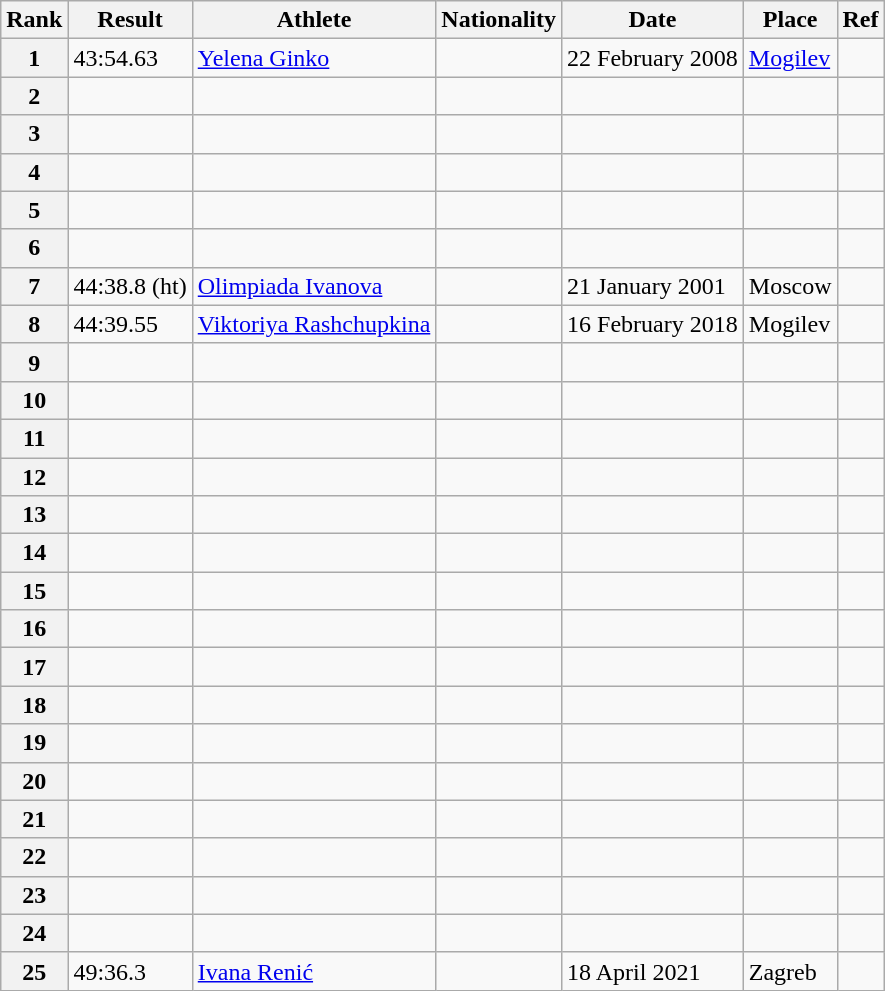<table class="wikitable">
<tr>
<th>Rank</th>
<th>Result</th>
<th>Athlete</th>
<th>Nationality</th>
<th>Date</th>
<th>Place</th>
<th>Ref</th>
</tr>
<tr>
<th>1</th>
<td>43:54.63</td>
<td><a href='#'>Yelena Ginko</a></td>
<td></td>
<td>22 February 2008</td>
<td><a href='#'>Mogilev</a></td>
<td></td>
</tr>
<tr>
<th>2</th>
<td></td>
<td></td>
<td></td>
<td></td>
<td></td>
<td></td>
</tr>
<tr>
<th>3</th>
<td></td>
<td></td>
<td></td>
<td></td>
<td></td>
<td></td>
</tr>
<tr>
<th>4</th>
<td></td>
<td></td>
<td></td>
<td></td>
<td></td>
<td></td>
</tr>
<tr>
<th>5</th>
<td></td>
<td></td>
<td></td>
<td></td>
<td></td>
<td></td>
</tr>
<tr>
<th>6</th>
<td></td>
<td></td>
<td></td>
<td></td>
<td></td>
<td></td>
</tr>
<tr>
<th>7</th>
<td>44:38.8 (ht)</td>
<td><a href='#'>Olimpiada Ivanova</a></td>
<td></td>
<td>21 January 2001</td>
<td>Moscow</td>
<td></td>
</tr>
<tr>
<th>8</th>
<td>44:39.55</td>
<td><a href='#'>Viktoriya Rashchupkina</a></td>
<td></td>
<td>16 February 2018</td>
<td>Mogilev</td>
<td></td>
</tr>
<tr>
<th>9</th>
<td></td>
<td></td>
<td></td>
<td></td>
<td></td>
<td></td>
</tr>
<tr>
<th>10</th>
<td></td>
<td></td>
<td></td>
<td></td>
<td></td>
<td></td>
</tr>
<tr>
<th>11</th>
<td></td>
<td></td>
<td></td>
<td></td>
<td></td>
<td></td>
</tr>
<tr>
<th>12</th>
<td></td>
<td></td>
<td></td>
<td></td>
<td></td>
<td></td>
</tr>
<tr>
<th>13</th>
<td></td>
<td></td>
<td></td>
<td></td>
<td></td>
<td></td>
</tr>
<tr>
<th>14</th>
<td></td>
<td></td>
<td></td>
<td></td>
<td></td>
<td></td>
</tr>
<tr>
<th>15</th>
<td></td>
<td></td>
<td></td>
<td></td>
<td></td>
<td></td>
</tr>
<tr>
<th>16</th>
<td></td>
<td></td>
<td></td>
<td></td>
<td></td>
<td></td>
</tr>
<tr>
<th>17</th>
<td></td>
<td></td>
<td></td>
<td></td>
<td></td>
<td></td>
</tr>
<tr>
<th>18</th>
<td></td>
<td></td>
<td></td>
<td></td>
<td></td>
<td></td>
</tr>
<tr>
<th>19</th>
<td></td>
<td></td>
<td></td>
<td></td>
<td></td>
<td></td>
</tr>
<tr>
<th>20</th>
<td></td>
<td></td>
<td></td>
<td></td>
<td></td>
<td></td>
</tr>
<tr>
<th>21</th>
<td></td>
<td></td>
<td></td>
<td></td>
<td></td>
<td></td>
</tr>
<tr>
<th>22</th>
<td></td>
<td></td>
<td></td>
<td></td>
<td></td>
<td></td>
</tr>
<tr>
<th>23</th>
<td></td>
<td></td>
<td></td>
<td></td>
<td></td>
<td></td>
</tr>
<tr>
<th>24</th>
<td></td>
<td></td>
<td></td>
<td></td>
<td></td>
<td></td>
</tr>
<tr>
<th>25</th>
<td>49:36.3</td>
<td><a href='#'>Ivana Renić</a></td>
<td></td>
<td>18 April 2021</td>
<td>Zagreb</td>
<td></td>
</tr>
</table>
